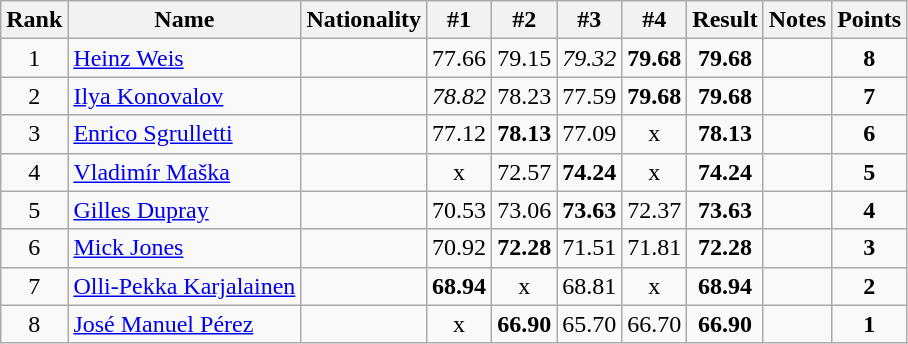<table class="wikitable sortable" style="text-align:center">
<tr>
<th>Rank</th>
<th>Name</th>
<th>Nationality</th>
<th>#1</th>
<th>#2</th>
<th>#3</th>
<th>#4</th>
<th>Result</th>
<th>Notes</th>
<th>Points</th>
</tr>
<tr>
<td>1</td>
<td align=left><a href='#'>Heinz Weis</a></td>
<td align=left></td>
<td>77.66</td>
<td>79.15</td>
<td><em>79.32</em></td>
<td><strong>79.68</strong></td>
<td><strong>79.68</strong></td>
<td></td>
<td><strong>8</strong></td>
</tr>
<tr>
<td>2</td>
<td align=left><a href='#'>Ilya Konovalov</a></td>
<td align=left></td>
<td><em>78.82</em></td>
<td>78.23</td>
<td>77.59</td>
<td><strong>79.68</strong></td>
<td><strong>79.68</strong></td>
<td></td>
<td><strong>7</strong></td>
</tr>
<tr>
<td>3</td>
<td align=left><a href='#'>Enrico Sgrulletti</a></td>
<td align=left></td>
<td>77.12</td>
<td><strong>78.13</strong></td>
<td>77.09</td>
<td>x</td>
<td><strong>78.13</strong></td>
<td></td>
<td><strong>6</strong></td>
</tr>
<tr>
<td>4</td>
<td align=left><a href='#'>Vladimír Maška</a></td>
<td align=left></td>
<td>x</td>
<td>72.57</td>
<td><strong>74.24</strong></td>
<td>x</td>
<td><strong>74.24</strong></td>
<td></td>
<td><strong>5</strong></td>
</tr>
<tr>
<td>5</td>
<td align=left><a href='#'>Gilles Dupray</a></td>
<td align=left></td>
<td>70.53</td>
<td>73.06</td>
<td><strong>73.63</strong></td>
<td>72.37</td>
<td><strong>73.63</strong></td>
<td></td>
<td><strong>4</strong></td>
</tr>
<tr>
<td>6</td>
<td align=left><a href='#'>Mick Jones</a></td>
<td align=left></td>
<td>70.92</td>
<td><strong>72.28</strong></td>
<td>71.51</td>
<td>71.81</td>
<td><strong>72.28</strong></td>
<td></td>
<td><strong>3</strong></td>
</tr>
<tr>
<td>7</td>
<td align=left><a href='#'>Olli-Pekka Karjalainen</a></td>
<td align=left></td>
<td><strong>68.94</strong></td>
<td>x</td>
<td>68.81</td>
<td>x</td>
<td><strong>68.94</strong></td>
<td></td>
<td><strong>2</strong></td>
</tr>
<tr>
<td>8</td>
<td align=left><a href='#'>José Manuel Pérez</a></td>
<td align=left></td>
<td>x</td>
<td><strong>66.90</strong></td>
<td>65.70</td>
<td>66.70</td>
<td><strong>66.90</strong></td>
<td></td>
<td><strong>1</strong></td>
</tr>
</table>
